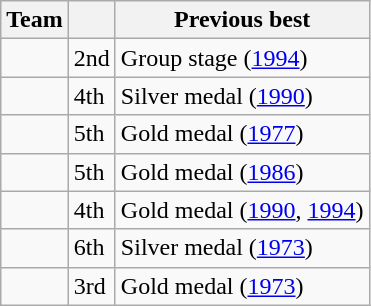<table class="wikitable">
<tr>
<th>Team</th>
<th></th>
<th>Previous best</th>
</tr>
<tr>
<td></td>
<td>2nd</td>
<td>Group stage (<a href='#'>1994</a>)</td>
</tr>
<tr>
<td></td>
<td>4th</td>
<td>Silver medal (<a href='#'>1990</a>)</td>
</tr>
<tr>
<td></td>
<td>5th</td>
<td>Gold medal (<a href='#'>1977</a>)</td>
</tr>
<tr>
<td></td>
<td>5th</td>
<td>Gold medal (<a href='#'>1986</a>)</td>
</tr>
<tr>
<td></td>
<td>4th</td>
<td>Gold medal (<a href='#'>1990</a>, <a href='#'>1994</a>)</td>
</tr>
<tr>
<td></td>
<td>6th</td>
<td>Silver medal (<a href='#'>1973</a>)</td>
</tr>
<tr>
<td></td>
<td>3rd</td>
<td>Gold medal (<a href='#'>1973</a>)</td>
</tr>
</table>
